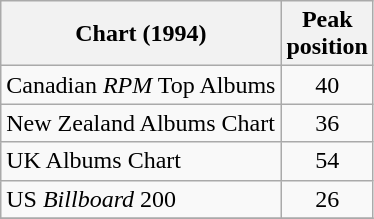<table class="wikitable">
<tr>
<th>Chart (1994)</th>
<th>Peak<br>position</th>
</tr>
<tr>
<td>Canadian <em>RPM</em> Top Albums</td>
<td align="center">40</td>
</tr>
<tr>
<td>New Zealand Albums Chart</td>
<td align="center">36</td>
</tr>
<tr>
<td>UK Albums Chart</td>
<td align="center">54</td>
</tr>
<tr>
<td>US <em>Billboard</em> 200</td>
<td align="center">26</td>
</tr>
<tr>
</tr>
</table>
